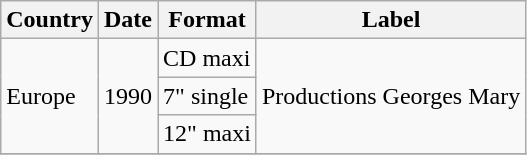<table class=wikitable>
<tr>
<th>Country</th>
<th>Date</th>
<th>Format</th>
<th>Label</th>
</tr>
<tr>
<td rowspan="3">Europe</td>
<td rowspan="3">1990</td>
<td>CD maxi</td>
<td rowspan="3">Productions Georges Mary</td>
</tr>
<tr>
<td>7" single</td>
</tr>
<tr>
<td>12" maxi</td>
</tr>
<tr>
</tr>
</table>
